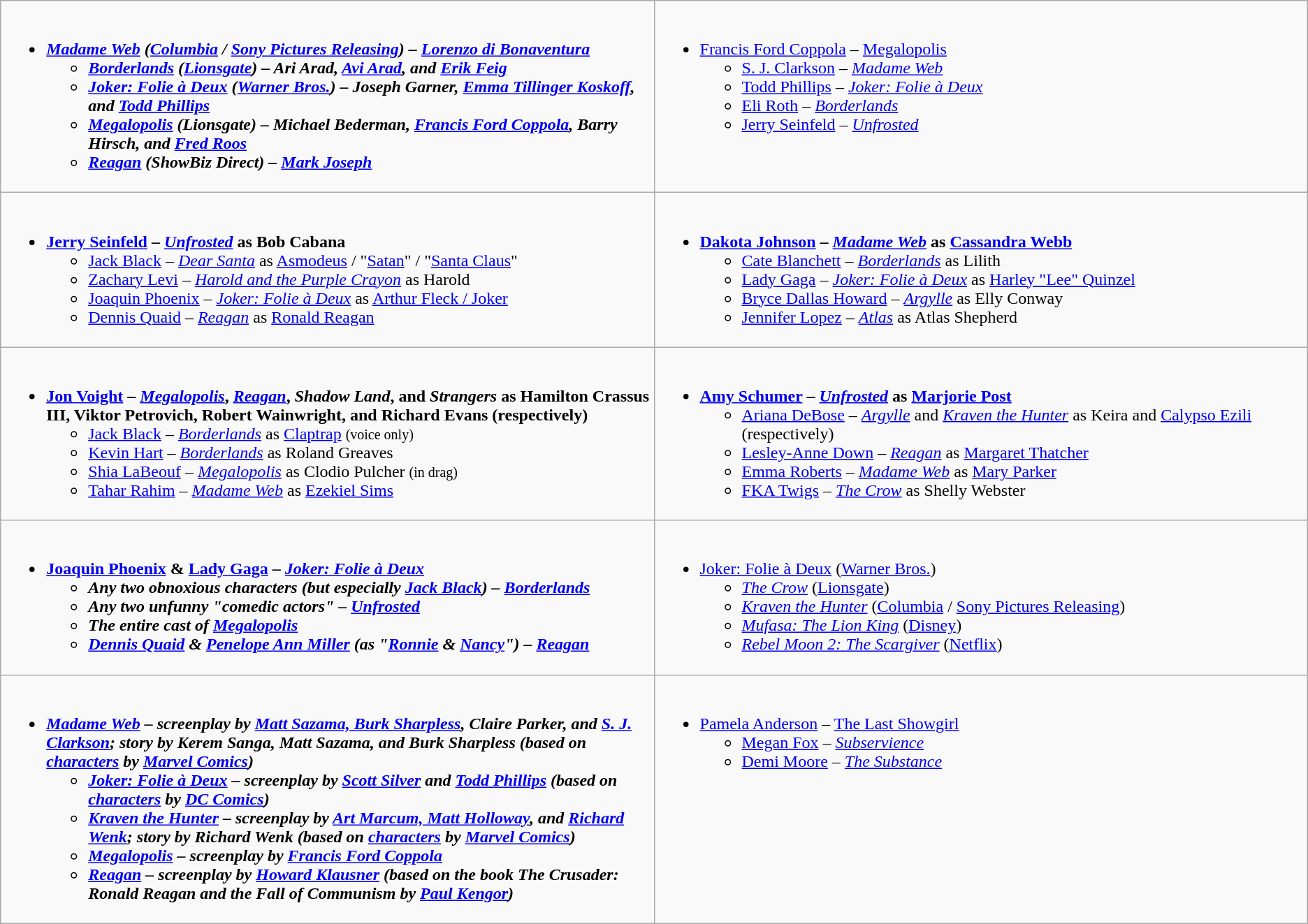<table class=wikitable>
<tr>
<td valign="top" width="50%"><br><ul><li><strong><em><a href='#'>Madame Web</a><em> (<a href='#'>Columbia</a> / <a href='#'>Sony Pictures Releasing</a>) – <a href='#'>Lorenzo di Bonaventura</a><strong><ul><li></em><a href='#'>Borderlands</a><em> (<a href='#'>Lionsgate</a>) – Ari Arad, <a href='#'>Avi Arad</a>, and <a href='#'>Erik Feig</a></li><li></em><a href='#'>Joker: Folie à Deux</a><em> (<a href='#'>Warner Bros.</a>) – Joseph Garner, <a href='#'>Emma Tillinger Koskoff</a>, and <a href='#'>Todd Phillips</a></li><li></em><a href='#'>Megalopolis</a><em> (Lionsgate) – Michael Bederman, <a href='#'>Francis Ford Coppola</a>, Barry Hirsch, and <a href='#'>Fred Roos</a></li><li></em><a href='#'>Reagan</a><em> (ShowBiz Direct) – <a href='#'>Mark Joseph</a></li></ul></li></ul></td>
<td valign="top" width="50%"><br><ul><li></strong><a href='#'>Francis Ford Coppola</a> – </em><a href='#'>Megalopolis</a></em></strong><ul><li><a href='#'>S. J. Clarkson</a> – <em><a href='#'>Madame Web</a></em></li><li><a href='#'>Todd Phillips</a> – <em><a href='#'>Joker: Folie à Deux</a></em></li><li><a href='#'>Eli Roth</a> – <em><a href='#'>Borderlands</a></em></li><li><a href='#'>Jerry Seinfeld</a> – <em><a href='#'>Unfrosted</a></em></li></ul></li></ul></td>
</tr>
<tr>
<td valign="top" width="50%"><br><ul><li><strong><a href='#'>Jerry Seinfeld</a> – <em><a href='#'>Unfrosted</a></em> as Bob Cabana</strong><ul><li><a href='#'>Jack Black</a> – <em><a href='#'>Dear Santa</a></em> as <a href='#'>Asmodeus</a> / "<a href='#'>Satan</a>" / "<a href='#'>Santa Claus</a>"</li><li><a href='#'>Zachary Levi</a> – <em><a href='#'>Harold and the Purple Crayon</a></em> as Harold</li><li><a href='#'>Joaquin Phoenix</a> – <em><a href='#'>Joker: Folie à Deux</a></em> as <a href='#'>Arthur Fleck / Joker</a></li><li><a href='#'>Dennis Quaid</a> – <em><a href='#'>Reagan</a></em> as <a href='#'>Ronald Reagan</a></li></ul></li></ul></td>
<td valign="top" width="50%"><br><ul><li><strong><a href='#'>Dakota Johnson</a> – <em><a href='#'>Madame Web</a></em> as <a href='#'>Cassandra Webb</a></strong><ul><li><a href='#'>Cate Blanchett</a> – <em><a href='#'>Borderlands</a></em> as Lilith</li><li><a href='#'>Lady Gaga</a> – <em><a href='#'>Joker: Folie à Deux</a></em> as <a href='#'>Harley "Lee" Quinzel</a></li><li><a href='#'>Bryce Dallas Howard</a> – <em><a href='#'>Argylle</a></em> as Elly Conway</li><li><a href='#'>Jennifer Lopez</a> – <em><a href='#'>Atlas</a></em> as Atlas Shepherd</li></ul></li></ul></td>
</tr>
<tr>
<td valign="top" width="50%"><br><ul><li><strong><a href='#'>Jon Voight</a> – <em><a href='#'>Megalopolis</a></em>, <em><a href='#'>Reagan</a></em>, <em>Shadow Land</em>, and <em>Strangers</em> as Hamilton Crassus III, Viktor Petrovich, Robert Wainwright, and Richard Evans (respectively)</strong><ul><li><a href='#'>Jack Black</a> – <em><a href='#'>Borderlands</a></em> as <a href='#'>Claptrap</a> <small>(voice only)</small></li><li><a href='#'>Kevin Hart</a> – <em><a href='#'>Borderlands</a></em> as Roland Greaves</li><li><a href='#'>Shia LaBeouf</a> – <em><a href='#'>Megalopolis</a></em> as Clodio Pulcher <small>(in drag)</small></li><li><a href='#'>Tahar Rahim</a> – <em><a href='#'>Madame Web</a></em> as <a href='#'>Ezekiel Sims</a></li></ul></li></ul></td>
<td valign="top" width="50%"><br><ul><li><strong><a href='#'>Amy Schumer</a> – <em><a href='#'>Unfrosted</a></em> as <a href='#'>Marjorie Post</a></strong><ul><li><a href='#'>Ariana DeBose</a> – <em><a href='#'>Argylle</a></em> and <em><a href='#'>Kraven the Hunter</a></em> as Keira and <a href='#'>Calypso Ezili</a> (respectively)</li><li><a href='#'>Lesley-Anne Down</a> – <em><a href='#'>Reagan</a></em> as <a href='#'>Margaret Thatcher</a></li><li><a href='#'>Emma Roberts</a> – <em><a href='#'>Madame Web</a></em> as <a href='#'>Mary Parker</a></li><li><a href='#'>FKA Twigs</a> – <em><a href='#'>The Crow</a></em> as Shelly Webster</li></ul></li></ul></td>
</tr>
<tr>
<td valign="top" width="50%"><br><ul><li><strong><a href='#'>Joaquin Phoenix</a> & <a href='#'>Lady Gaga</a> – <em><a href='#'>Joker: Folie à Deux</a><strong><em><ul><li>Any two obnoxious characters (but especially <a href='#'>Jack Black</a>) – </em><a href='#'>Borderlands</a><em></li><li>Any two unfunny "comedic actors" – </em><a href='#'>Unfrosted</a><em></li><li>The entire cast of </em><a href='#'>Megalopolis</a><em></li><li><a href='#'>Dennis Quaid</a> & <a href='#'>Penelope Ann Miller</a> (as "<a href='#'>Ronnie</a> & <a href='#'>Nancy</a>") – </em><a href='#'>Reagan</a><em></li></ul></li></ul></td>
<td valign="top" width="50%"><br><ul><li></em></strong><a href='#'>Joker: Folie à Deux</a></em> (<a href='#'>Warner Bros.</a>)</strong><ul><li><em><a href='#'>The Crow</a></em> (<a href='#'>Lionsgate</a>)</li><li><em><a href='#'>Kraven the Hunter</a></em> (<a href='#'>Columbia</a> / <a href='#'>Sony Pictures Releasing</a>)</li><li><em><a href='#'>Mufasa: The Lion King</a></em> (<a href='#'>Disney</a>)</li><li><em><a href='#'>Rebel Moon 2: The Scargiver</a></em> (<a href='#'>Netflix</a>)</li></ul></li></ul></td>
</tr>
<tr>
<td valign="top" width="50%"><br><ul><li><strong><em><a href='#'>Madame Web</a><em> – screenplay by <a href='#'>Matt Sazama, Burk Sharpless</a>, Claire Parker, and <a href='#'>S. J. Clarkson</a>; story by Kerem Sanga, Matt Sazama, and Burk Sharpless (based on <a href='#'>characters</a> by <a href='#'>Marvel Comics</a>)<strong><ul><li></em><a href='#'>Joker: Folie à Deux</a><em> – screenplay by <a href='#'>Scott Silver</a> and <a href='#'>Todd Phillips</a> (based on <a href='#'>characters</a> by <a href='#'>DC Comics</a>)</li><li></em><a href='#'>Kraven the Hunter</a><em> – screenplay by <a href='#'>Art Marcum, Matt Holloway</a>, and <a href='#'>Richard Wenk</a>; story by Richard Wenk (based on <a href='#'>characters</a> by <a href='#'>Marvel Comics</a>)</li><li></em><a href='#'>Megalopolis</a><em> – screenplay by <a href='#'>Francis Ford Coppola</a></li><li></em><a href='#'>Reagan</a><em> – screenplay by <a href='#'>Howard Klausner</a> (based on the book </em>The Crusader: Ronald Reagan and the Fall of Communism<em> by <a href='#'>Paul Kengor</a>)</li></ul></li></ul></td>
<td valign="top" width="50%"><br><ul><li></strong><a href='#'>Pamela Anderson</a><strong> </strong>– </em><a href='#'>The Last Showgirl</a></em></strong><ul><li><a href='#'>Megan Fox</a> – <em><a href='#'>Subservience</a></em></li><li><a href='#'>Demi Moore</a> – <em><a href='#'>The Substance</a></em></li></ul></li></ul></td>
</tr>
</table>
